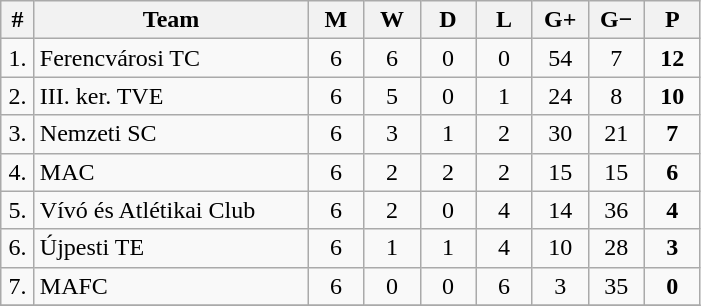<table class="wikitable" style="text-align: center;">
<tr>
<th width="15">#</th>
<th width="175">Team</th>
<th width="30">M</th>
<th width="30">W</th>
<th width="30">D</th>
<th width="30">L</th>
<th width="30">G+</th>
<th width="30">G−</th>
<th width="30">P</th>
</tr>
<tr>
<td>1.</td>
<td align="left">Ferencvárosi TC</td>
<td>6</td>
<td>6</td>
<td>0</td>
<td>0</td>
<td>54</td>
<td>7</td>
<td><strong>12</strong></td>
</tr>
<tr>
<td>2.</td>
<td align="left">III. ker. TVE</td>
<td>6</td>
<td>5</td>
<td>0</td>
<td>1</td>
<td>24</td>
<td>8</td>
<td><strong>10</strong></td>
</tr>
<tr>
<td>3.</td>
<td align="left">Nemzeti SC</td>
<td>6</td>
<td>3</td>
<td>1</td>
<td>2</td>
<td>30</td>
<td>21</td>
<td><strong>7</strong></td>
</tr>
<tr>
<td>4.</td>
<td align="left">MAC</td>
<td>6</td>
<td>2</td>
<td>2</td>
<td>2</td>
<td>15</td>
<td>15</td>
<td><strong>6</strong></td>
</tr>
<tr>
<td>5.</td>
<td align="left">Vívó és Atlétikai Club</td>
<td>6</td>
<td>2</td>
<td>0</td>
<td>4</td>
<td>14</td>
<td>36</td>
<td><strong>4</strong></td>
</tr>
<tr>
<td>6.</td>
<td align="left">Újpesti TE</td>
<td>6</td>
<td>1</td>
<td>1</td>
<td>4</td>
<td>10</td>
<td>28</td>
<td><strong>3</strong></td>
</tr>
<tr>
<td>7.</td>
<td align="left">MAFC</td>
<td>6</td>
<td>0</td>
<td>0</td>
<td>6</td>
<td>3</td>
<td>35</td>
<td><strong>0</strong></td>
</tr>
<tr>
</tr>
</table>
